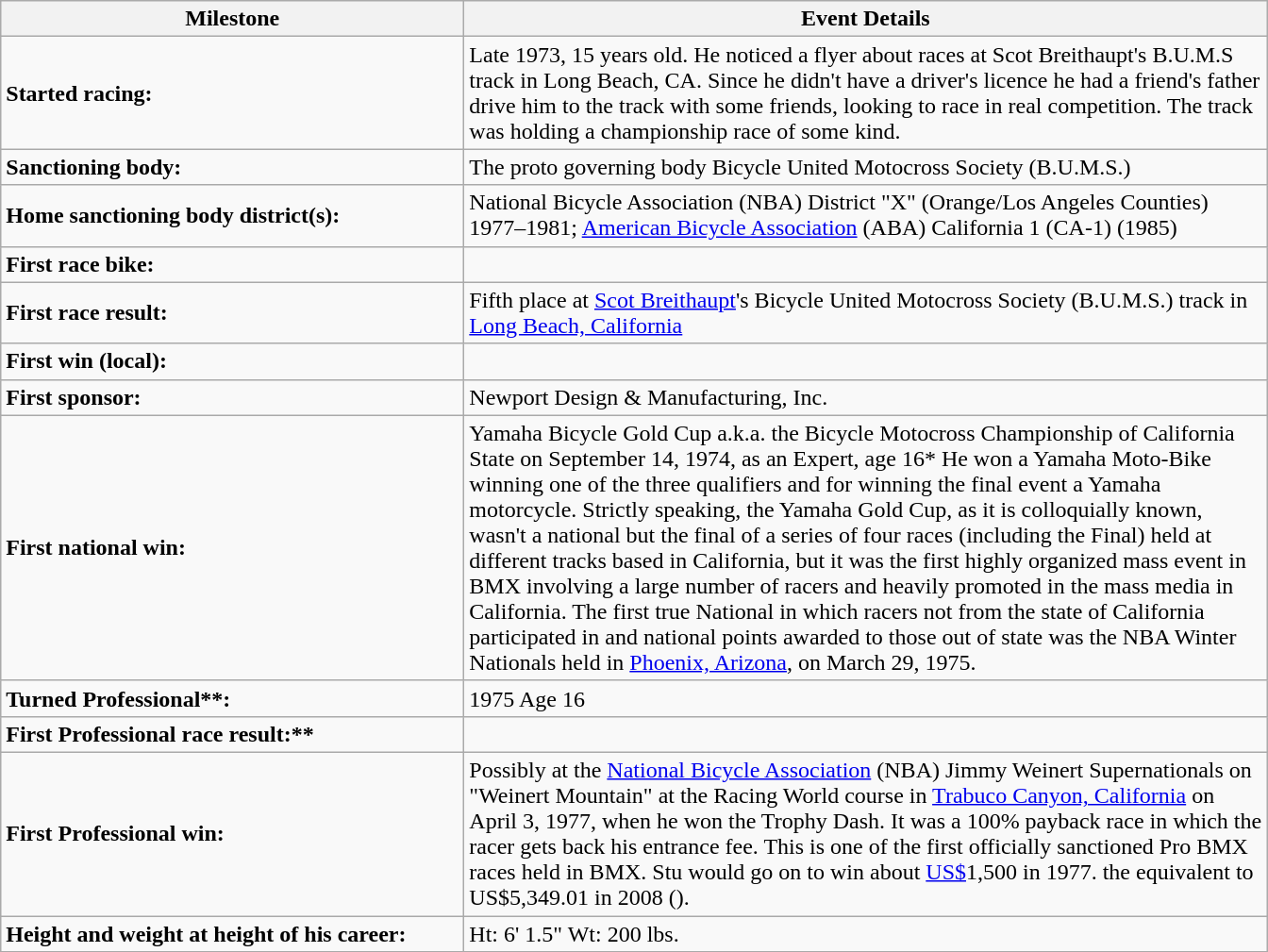<table class="sortable wikitable">
<tr>
<th style="width:20em">Milestone</th>
<th style="width:35em">Event Details</th>
</tr>
<tr>
<td><strong>Started racing:</strong></td>
<td>Late 1973, 15 years old. He noticed a flyer about races at Scot Breithaupt's B.U.M.S track in Long Beach, CA. Since he didn't have a driver's licence he had a friend's father drive him to the track with some friends, looking to race in real competition. The track was holding a championship race of some kind.</td>
</tr>
<tr>
<td><strong>Sanctioning body:</strong></td>
<td>The proto governing body Bicycle United Motocross Society (B.U.M.S.)</td>
</tr>
<tr>
<td><strong>Home sanctioning body district(s):</strong></td>
<td>National Bicycle Association (NBA) District "X" (Orange/Los Angeles Counties) 1977–1981; <a href='#'>American Bicycle Association</a> (ABA) California 1 (CA-1) (1985)</td>
</tr>
<tr>
<td><strong>First race bike:</strong></td>
<td></td>
</tr>
<tr>
<td><strong>First race result:</strong></td>
<td>Fifth place at <a href='#'>Scot Breithaupt</a>'s Bicycle United Motocross Society (B.U.M.S.) track in <a href='#'>Long Beach, California</a></td>
</tr>
<tr>
<td><strong>First win (local):</strong></td>
<td></td>
</tr>
<tr>
<td><strong>First sponsor:</strong></td>
<td>Newport Design & Manufacturing, Inc.</td>
</tr>
<tr>
<td><strong>First national win:</strong></td>
<td>Yamaha Bicycle Gold Cup a.k.a. the Bicycle Motocross Championship of California State on September 14, 1974, as an Expert, age 16* He won a Yamaha Moto-Bike winning one of the three qualifiers and for winning the final event a Yamaha motorcycle. Strictly speaking, the Yamaha Gold Cup, as it is colloquially known, wasn't a national but the final of a series of four races (including the Final) held at different tracks based in California, but it was the first highly organized mass event in BMX involving a large number of racers and heavily promoted in the mass media in California. The first true National in which racers not from the state of California participated in and national points awarded to those out of state was the NBA Winter Nationals held in <a href='#'>Phoenix, Arizona</a>, on March 29, 1975.</td>
</tr>
<tr>
<td><strong>Turned Professional**:</strong></td>
<td>1975 Age 16</td>
</tr>
<tr>
<td><strong>First Professional race result:**</strong></td>
<td></td>
</tr>
<tr>
<td><strong>First Professional win:</strong></td>
<td>Possibly at the <a href='#'>National Bicycle Association</a> (NBA) Jimmy Weinert Supernationals on "Weinert Mountain" at the Racing World course in <a href='#'>Trabuco Canyon, California</a> on April 3, 1977, when he won the Trophy Dash. It was a 100% payback race in which the racer gets back his entrance fee. This is one of the first officially sanctioned Pro BMX races held in BMX. Stu would go on to win about <a href='#'>US$</a>1,500 in 1977. the equivalent to US$5,349.01 in 2008 ().</td>
</tr>
<tr>
<td><strong>Height and weight at height of his career:</strong></td>
<td>Ht: 6' 1.5" Wt: 200 lbs.</td>
</tr>
<tr>
</tr>
</table>
